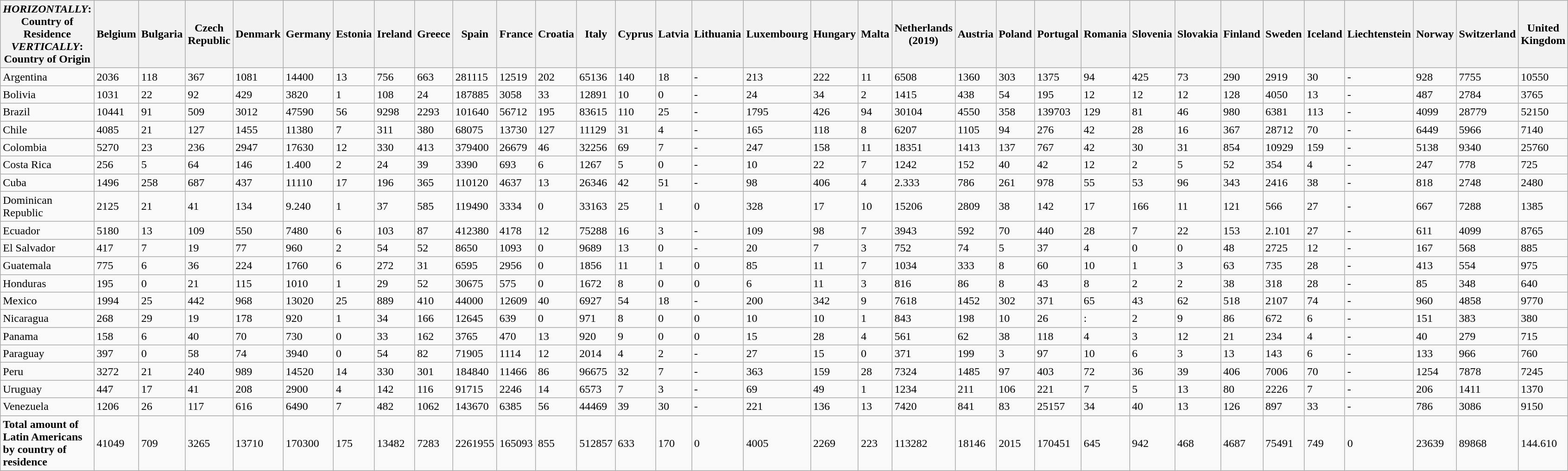<table class="wikitable collapsible sortable">
<tr>
<th><em>HORIZONTALLY</em>: Country of Residence <em>VERTICALLY</em>: Country of Origin</th>
<th>Belgium</th>
<th>Bulgaria</th>
<th>Czech Republic</th>
<th>Denmark</th>
<th>Germany</th>
<th>Estonia</th>
<th>Ireland</th>
<th>Greece</th>
<th>Spain</th>
<th>France</th>
<th>Croatia</th>
<th>Italy</th>
<th>Cyprus</th>
<th>Latvia</th>
<th>Lithuania</th>
<th>Luxembourg</th>
<th>Hungary</th>
<th>Malta</th>
<th>Netherlands (2019)</th>
<th>Austria</th>
<th>Poland </th>
<th>Portugal</th>
<th>Romania</th>
<th>Slovenia</th>
<th>Slovakia</th>
<th>Finland</th>
<th>Sweden</th>
<th>Iceland</th>
<th>Liechtenstein</th>
<th>Norway</th>
<th>Switzerland</th>
<th>United Kingdom</th>
</tr>
<tr>
<td>Argentina</td>
<td>2036</td>
<td>118</td>
<td>367</td>
<td>1081</td>
<td>14400</td>
<td>13</td>
<td>756</td>
<td>663</td>
<td>281115</td>
<td>12519</td>
<td>202</td>
<td>65136</td>
<td>140</td>
<td>18</td>
<td>-</td>
<td>213</td>
<td>222</td>
<td>11</td>
<td>6508</td>
<td>1360</td>
<td>303</td>
<td>1375</td>
<td>94</td>
<td>425</td>
<td>73</td>
<td>290</td>
<td>2919</td>
<td>30</td>
<td>-</td>
<td>928</td>
<td>7755</td>
<td>10550</td>
</tr>
<tr>
<td>Bolivia</td>
<td>1031</td>
<td>22</td>
<td>92</td>
<td>429</td>
<td>3820</td>
<td>1</td>
<td>108</td>
<td>24</td>
<td>187885</td>
<td>3058</td>
<td>33</td>
<td>12891</td>
<td>10</td>
<td>0</td>
<td>-</td>
<td>24</td>
<td>34</td>
<td>2</td>
<td>1415</td>
<td>438</td>
<td>54</td>
<td>195</td>
<td>12</td>
<td>12</td>
<td>12</td>
<td>128</td>
<td>4050</td>
<td>13</td>
<td>-</td>
<td>487</td>
<td>2784</td>
<td>3765</td>
</tr>
<tr>
<td>Brazil</td>
<td>10441</td>
<td>91</td>
<td>509</td>
<td>3012</td>
<td>47590</td>
<td>56</td>
<td>9298</td>
<td>2293</td>
<td>101640</td>
<td>56712</td>
<td>195</td>
<td>83615</td>
<td>110</td>
<td>25</td>
<td>-</td>
<td>1795</td>
<td>426</td>
<td>94</td>
<td>30104</td>
<td>4550</td>
<td>358</td>
<td>139703</td>
<td>129</td>
<td>81</td>
<td>46</td>
<td>980</td>
<td>6381</td>
<td>113</td>
<td>-</td>
<td>4099</td>
<td>28779</td>
<td>52150</td>
</tr>
<tr>
<td>Chile</td>
<td>4085</td>
<td>21</td>
<td>127</td>
<td>1455</td>
<td>11380</td>
<td>7</td>
<td>311</td>
<td>380</td>
<td>68075</td>
<td>13730</td>
<td>127</td>
<td>11129</td>
<td>31</td>
<td>4</td>
<td>-</td>
<td>165</td>
<td>118</td>
<td>8</td>
<td>6207</td>
<td>1105</td>
<td>94</td>
<td>276</td>
<td>42</td>
<td>28</td>
<td>16</td>
<td>367</td>
<td>28712</td>
<td>70</td>
<td>-</td>
<td>6449</td>
<td>5966</td>
<td>7140</td>
</tr>
<tr>
<td>Colombia</td>
<td>5270</td>
<td>23</td>
<td>236</td>
<td>2947</td>
<td>17630</td>
<td>12</td>
<td>330</td>
<td>413</td>
<td>379400</td>
<td>26679</td>
<td>46</td>
<td>32256</td>
<td>69</td>
<td>7</td>
<td>-</td>
<td>247</td>
<td>158</td>
<td>11</td>
<td>18351</td>
<td>1413</td>
<td>137</td>
<td>767</td>
<td>42</td>
<td>30</td>
<td>31</td>
<td>854</td>
<td>10929</td>
<td>159</td>
<td>-</td>
<td>5138</td>
<td>9340</td>
<td>25760</td>
</tr>
<tr>
<td>Costa Rica</td>
<td>256</td>
<td>5</td>
<td>64</td>
<td>146</td>
<td>1.400</td>
<td>2</td>
<td>24</td>
<td>39</td>
<td>3390</td>
<td>693</td>
<td>6</td>
<td>1267</td>
<td>5</td>
<td>0</td>
<td>-</td>
<td>10</td>
<td>22</td>
<td>7</td>
<td>1242</td>
<td>152</td>
<td>40</td>
<td>42</td>
<td>12</td>
<td>2</td>
<td>5</td>
<td>52</td>
<td>354</td>
<td>4</td>
<td>-</td>
<td>247</td>
<td>778</td>
<td>725</td>
</tr>
<tr>
<td>Cuba</td>
<td>1496</td>
<td>258</td>
<td>687</td>
<td>437</td>
<td>11110</td>
<td>17</td>
<td>196</td>
<td>365</td>
<td>110120</td>
<td>4637</td>
<td>13</td>
<td>26346</td>
<td>42</td>
<td>51</td>
<td>-</td>
<td>98</td>
<td>406</td>
<td>4</td>
<td>2.333</td>
<td>786</td>
<td>261</td>
<td>978</td>
<td>55</td>
<td>53</td>
<td>96</td>
<td>343</td>
<td>2416</td>
<td>38</td>
<td>-</td>
<td>818</td>
<td>2748</td>
<td>2480</td>
</tr>
<tr>
<td>Dominican Republic</td>
<td>2125</td>
<td>21</td>
<td>41</td>
<td>134</td>
<td>9.240</td>
<td>1</td>
<td>37</td>
<td>585</td>
<td>119490</td>
<td>3334</td>
<td>0</td>
<td>33163</td>
<td>25</td>
<td>1</td>
<td>0</td>
<td>328</td>
<td>17</td>
<td>10</td>
<td>15206</td>
<td>2809</td>
<td>38</td>
<td>142</td>
<td>17</td>
<td>166</td>
<td>11</td>
<td>121</td>
<td>566</td>
<td>27</td>
<td>-</td>
<td>667</td>
<td>7288</td>
<td>1385</td>
</tr>
<tr>
<td>Ecuador</td>
<td>5180</td>
<td>13</td>
<td>109</td>
<td>550</td>
<td>7480</td>
<td>6</td>
<td>103</td>
<td>87</td>
<td>412380</td>
<td>4178</td>
<td>12</td>
<td>75288</td>
<td>16</td>
<td>3</td>
<td>-</td>
<td>109</td>
<td>98</td>
<td>7</td>
<td>3943</td>
<td>592</td>
<td>70</td>
<td>440</td>
<td>28</td>
<td>7</td>
<td>22</td>
<td>153</td>
<td>2.101</td>
<td>27</td>
<td>-</td>
<td>611</td>
<td>4099</td>
<td>8765</td>
</tr>
<tr>
<td>El Salvador</td>
<td>417</td>
<td>7</td>
<td>19</td>
<td>77</td>
<td>960</td>
<td>2</td>
<td>54</td>
<td>52</td>
<td>8650</td>
<td>1093</td>
<td>0</td>
<td>9689</td>
<td>13</td>
<td>0</td>
<td>-</td>
<td>20</td>
<td>7</td>
<td>3</td>
<td>752</td>
<td>74</td>
<td>5</td>
<td>37</td>
<td>4</td>
<td>0</td>
<td>0</td>
<td>48</td>
<td>2725</td>
<td>12</td>
<td>-</td>
<td>167</td>
<td>568</td>
<td>885</td>
</tr>
<tr>
<td>Guatemala</td>
<td>775</td>
<td>6</td>
<td>36</td>
<td>224</td>
<td>1760</td>
<td>6</td>
<td>272</td>
<td>31</td>
<td>6595</td>
<td>2956</td>
<td>0</td>
<td>1856</td>
<td>11</td>
<td>1</td>
<td>0</td>
<td>85</td>
<td>11</td>
<td>7</td>
<td>1034</td>
<td>333</td>
<td>8</td>
<td>60</td>
<td>10</td>
<td>1</td>
<td>3</td>
<td>63</td>
<td>735</td>
<td>28</td>
<td>-</td>
<td>413</td>
<td>554</td>
<td>975</td>
</tr>
<tr>
<td>Honduras</td>
<td>195</td>
<td>0</td>
<td>21</td>
<td>115</td>
<td>1010</td>
<td>1</td>
<td>29</td>
<td>52</td>
<td>30675</td>
<td>575</td>
<td>0</td>
<td>1672</td>
<td>8</td>
<td>0</td>
<td>0</td>
<td>6</td>
<td>11</td>
<td>3</td>
<td>816</td>
<td>86</td>
<td>8</td>
<td>43</td>
<td>8</td>
<td>2</td>
<td>2</td>
<td>38</td>
<td>318</td>
<td>28</td>
<td>-</td>
<td>85</td>
<td>348</td>
<td>640</td>
</tr>
<tr>
<td>Mexico</td>
<td>1994</td>
<td>25</td>
<td>442</td>
<td>968</td>
<td>13020</td>
<td>25</td>
<td>889</td>
<td>410</td>
<td>44000</td>
<td>12609</td>
<td>40</td>
<td>6927</td>
<td>54</td>
<td>18</td>
<td>-</td>
<td>200</td>
<td>342</td>
<td>9</td>
<td>7618</td>
<td>1452</td>
<td>302</td>
<td>371</td>
<td>65</td>
<td>43</td>
<td>62</td>
<td>518</td>
<td>2107</td>
<td>74</td>
<td>-</td>
<td>960</td>
<td>4858</td>
<td>9770</td>
</tr>
<tr>
<td>Nicaragua</td>
<td>268</td>
<td>29</td>
<td>19</td>
<td>178</td>
<td>920</td>
<td>1</td>
<td>34</td>
<td>166</td>
<td>12645</td>
<td>639</td>
<td>0</td>
<td>971</td>
<td>8</td>
<td>0</td>
<td>0</td>
<td>10</td>
<td>10</td>
<td>1</td>
<td>843</td>
<td>198</td>
<td>10</td>
<td>26</td>
<td>:</td>
<td>2</td>
<td>9</td>
<td>86</td>
<td>672</td>
<td>6</td>
<td>-</td>
<td>151</td>
<td>383</td>
<td>380</td>
</tr>
<tr>
<td>Panama</td>
<td>158</td>
<td>6</td>
<td>40</td>
<td>70</td>
<td>730</td>
<td>0</td>
<td>33</td>
<td>162</td>
<td>3765</td>
<td>470</td>
<td>13</td>
<td>920</td>
<td>9</td>
<td>0</td>
<td>0</td>
<td>15</td>
<td>28</td>
<td>4</td>
<td>561</td>
<td>62</td>
<td>38</td>
<td>118</td>
<td>4</td>
<td>3</td>
<td>12</td>
<td>21</td>
<td>234</td>
<td>4</td>
<td>-</td>
<td>40</td>
<td>279</td>
<td>715</td>
</tr>
<tr>
<td>Paraguay</td>
<td>397</td>
<td>0</td>
<td>58</td>
<td>74</td>
<td>3940</td>
<td>0</td>
<td>54</td>
<td>82</td>
<td>71905</td>
<td>1114</td>
<td>12</td>
<td>2014</td>
<td>4</td>
<td>2</td>
<td>-</td>
<td>27</td>
<td>15</td>
<td>0</td>
<td>371</td>
<td>199</td>
<td>3</td>
<td>97</td>
<td>10</td>
<td>6</td>
<td>3</td>
<td>13</td>
<td>143</td>
<td>6</td>
<td>-</td>
<td>133</td>
<td>966</td>
<td>760</td>
</tr>
<tr>
<td>Peru</td>
<td>3272</td>
<td>21</td>
<td>240</td>
<td>989</td>
<td>14520</td>
<td>14</td>
<td>330</td>
<td>301</td>
<td>184840</td>
<td>11466</td>
<td>86</td>
<td>96675</td>
<td>32</td>
<td>7</td>
<td>-</td>
<td>363</td>
<td>159</td>
<td>28</td>
<td>7324</td>
<td>1485</td>
<td>97</td>
<td>403</td>
<td>72</td>
<td>36</td>
<td>39</td>
<td>406</td>
<td>7006</td>
<td>70</td>
<td>-</td>
<td>1254</td>
<td>7878</td>
<td>7245</td>
</tr>
<tr>
<td>Uruguay</td>
<td>447</td>
<td>17</td>
<td>41</td>
<td>208</td>
<td>2900</td>
<td>4</td>
<td>142</td>
<td>116</td>
<td>91715</td>
<td>2246</td>
<td>14</td>
<td>6573</td>
<td>7</td>
<td>3</td>
<td>-</td>
<td>69</td>
<td>49</td>
<td>1</td>
<td>1234</td>
<td>211</td>
<td>106</td>
<td>221</td>
<td>7</td>
<td>5</td>
<td>13</td>
<td>80</td>
<td>2226</td>
<td>7</td>
<td>-</td>
<td>206</td>
<td>1411</td>
<td>1370</td>
</tr>
<tr>
<td>Venezuela</td>
<td>1206</td>
<td>26</td>
<td>117</td>
<td>616</td>
<td>6490</td>
<td>7</td>
<td>482</td>
<td>1062</td>
<td>143670</td>
<td>6385</td>
<td>56</td>
<td>44469</td>
<td>39</td>
<td>30</td>
<td>-</td>
<td>221</td>
<td>136</td>
<td>13</td>
<td>7420</td>
<td>841</td>
<td>83</td>
<td>25157</td>
<td>34</td>
<td>40</td>
<td>13</td>
<td>126</td>
<td>897</td>
<td>33</td>
<td>-</td>
<td>786</td>
<td>3086</td>
<td>9150</td>
</tr>
<tr>
<td><strong>Total amount of Latin Americans by country of residence<em></td>
<td></strong>41049<strong></td>
<td></strong>709<strong></td>
<td></strong>3265<strong></td>
<td></strong>13710<strong></td>
<td></strong>170300<strong></td>
<td></strong>175<strong></td>
<td></strong>13482<strong></td>
<td></strong>7283<strong></td>
<td></strong>2261955<strong></td>
<td></strong>165093<strong></td>
<td></strong>855<strong></td>
<td></strong>512857<strong></td>
<td></strong>633<strong></td>
<td></strong>170<strong></td>
<td></strong>0<strong></td>
<td></strong>4005<strong></td>
<td></strong>2269<strong></td>
<td></strong>223<strong></td>
<td></strong>113282<strong></td>
<td></strong>18146<strong></td>
<td></strong>2015<strong></td>
<td></strong>170451<strong></td>
<td></strong>645<strong></td>
<td></strong>942<strong></td>
<td></strong>468<strong></td>
<td></strong>4687<strong></td>
<td></strong>75491<strong></td>
<td></strong>749<strong></td>
<td></strong>0<strong></td>
<td></strong>23639<strong></td>
<td></strong>89868<strong></td>
<td></strong>144.610<strong></td>
</tr>
</table>
